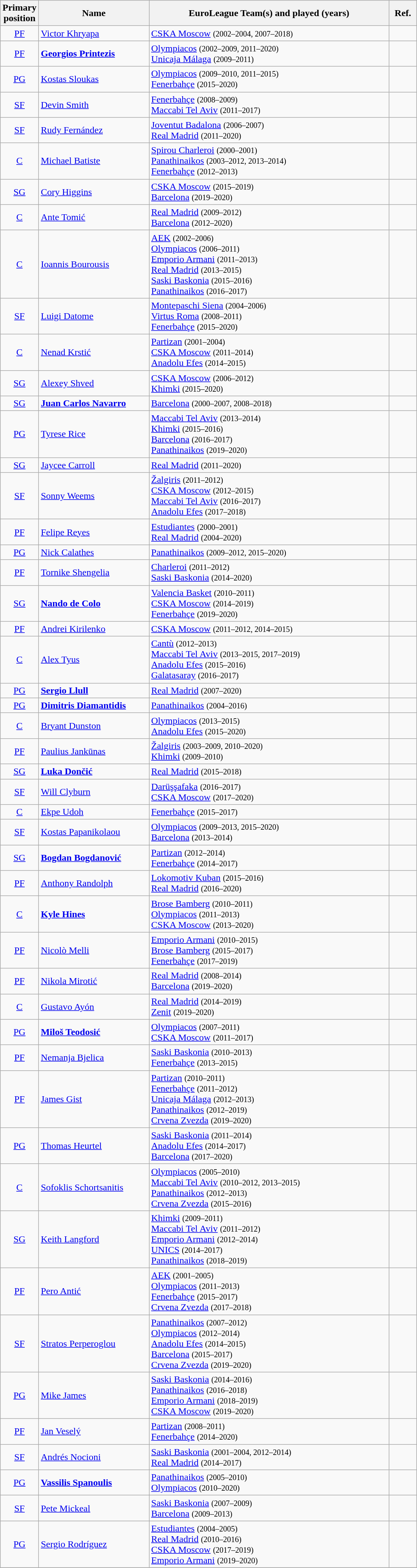<table class="wikitable sortable">
<tr>
<th style="width:40px">Primary position</th>
<th style="width:180px">Name</th>
<th style="width:400px">EuroLeague Team(s) and played (years)</th>
<th style="width:40px">Ref.</th>
</tr>
<tr>
<td align=center><a href='#'>PF</a></td>
<td> <a href='#'>Victor Khryapa</a></td>
<td> <a href='#'>CSKA Moscow</a> <small>(2002–2004, 2007–2018)</small></td>
<td align=center></td>
</tr>
<tr>
<td align=center><a href='#'>PF</a></td>
<td> <strong><a href='#'>Georgios Printezis</a></strong></td>
<td> <a href='#'>Olympiacos</a> <small>(2002–2009, 2011–2020)</small> <br> <a href='#'>Unicaja Málaga</a> <small>(2009–2011)</small></td>
<td align=center></td>
</tr>
<tr>
<td align=center><a href='#'>PG</a></td>
<td> <a href='#'>Kostas Sloukas</a></td>
<td> <a href='#'>Olympiacos</a> <small>(2009–2010, 2011–2015)</small> <br> <a href='#'>Fenerbahçe</a> <small>(2015–2020)</small></td>
<td align=center></td>
</tr>
<tr>
<td align=center><a href='#'>SF</a></td>
<td> <a href='#'>Devin Smith</a></td>
<td> <a href='#'>Fenerbahçe</a> <small>(2008–2009)</small> <br> <a href='#'>Maccabi Tel Aviv</a> <small>(2011–2017)</small></td>
<td align=center></td>
</tr>
<tr>
<td align=center><a href='#'>SF</a></td>
<td> <a href='#'>Rudy Fernández</a></td>
<td> <a href='#'>Joventut Badalona</a> <small>(2006–2007)</small> <br> <a href='#'>Real Madrid</a> <small>(2011–2020)</small></td>
<td align=center></td>
</tr>
<tr>
<td align=center><a href='#'>C</a></td>
<td> <a href='#'>Michael Batiste</a></td>
<td> <a href='#'>Spirou Charleroi</a> <small>(2000–2001)</small> <br> <a href='#'>Panathinaikos</a> <small>(2003–2012, 2013–2014)</small> <br> <a href='#'>Fenerbahçe</a> <small>(2012–2013)</small></td>
<td align=center></td>
</tr>
<tr>
<td align=center><a href='#'>SG</a></td>
<td> <a href='#'>Cory Higgins</a></td>
<td> <a href='#'>CSKA Moscow</a> <small>(2015–2019)</small> <br> <a href='#'>Barcelona</a> <small>(2019–2020)</small></td>
<td align=center></td>
</tr>
<tr>
<td align=center><a href='#'>C</a></td>
<td> <a href='#'>Ante Tomić</a></td>
<td> <a href='#'>Real Madrid</a> <small>(2009–2012)</small> <br> <a href='#'>Barcelona</a> <small>(2012–2020)</small></td>
<td align=center></td>
</tr>
<tr>
<td align=center><a href='#'>C</a></td>
<td> <a href='#'>Ioannis Bourousis</a></td>
<td> <a href='#'>AEK</a> <small>(2002–2006)</small> <br> <a href='#'>Olympiacos</a> <small>(2006–2011)</small> <br> <a href='#'>Emporio Armani</a> <small>(2011–2013)</small> <br> <a href='#'>Real Madrid</a> <small>(2013–2015)</small> <br> <a href='#'>Saski Baskonia</a> <small>(2015–2016)</small> <br> <a href='#'>Panathinaikos</a> <small>(2016–2017)</small></td>
<td align=center></td>
</tr>
<tr>
<td align=center><a href='#'>SF</a></td>
<td> <a href='#'>Luigi Datome</a></td>
<td> <a href='#'>Montepaschi Siena</a> <small>(2004–2006)</small> <br> <a href='#'>Virtus Roma</a> <small>(2008–2011)</small> <br> <a href='#'>Fenerbahçe</a> <small>(2015–2020)</small></td>
<td align=center></td>
</tr>
<tr>
<td align=center><a href='#'>C</a></td>
<td> <a href='#'>Nenad Krstić</a></td>
<td> <a href='#'>Partizan</a> <small>(2001–2004)</small> <br> <a href='#'>CSKA Moscow</a> <small>(2011–2014)</small> <br> <a href='#'>Anadolu Efes</a> <small>(2014–2015)</small></td>
<td align=center></td>
</tr>
<tr>
<td align=center><a href='#'>SG</a></td>
<td> <a href='#'>Alexey Shved</a></td>
<td> <a href='#'>CSKA Moscow</a> <small>(2006–2012)</small> <br> <a href='#'>Khimki</a> <small>(2015–2020)</small></td>
<td align=center></td>
</tr>
<tr>
<td align=center><a href='#'>SG</a></td>
<td> <strong><a href='#'>Juan Carlos Navarro</a></strong></td>
<td> <a href='#'>Barcelona</a> <small>(2000–2007, 2008–2018)</small></td>
<td align=center></td>
</tr>
<tr>
<td align=center><a href='#'>PG</a></td>
<td>  <a href='#'>Tyrese Rice</a></td>
<td> <a href='#'>Maccabi Tel Aviv</a> <small>(2013–2014)</small> <br> <a href='#'>Khimki</a> <small>(2015–2016)</small> <br> <a href='#'>Barcelona</a> <small>(2016–2017)</small> <br>  <a href='#'>Panathinaikos</a> <small>(2019–2020)</small></td>
<td align=center></td>
</tr>
<tr>
<td align=center><a href='#'>SG</a></td>
<td>  <a href='#'>Jaycee Carroll</a></td>
<td> <a href='#'>Real Madrid</a> <small>(2011–2020)</small></td>
<td align=center></td>
</tr>
<tr>
<td align=center><a href='#'>SF</a></td>
<td> <a href='#'>Sonny Weems</a></td>
<td> <a href='#'>Žalgiris</a> <small>(2011–2012)</small> <br> <a href='#'>CSKA Moscow</a> <small>(2012–2015)</small> <br> <a href='#'>Maccabi Tel Aviv</a> <small>(2016–2017)</small> <br> <a href='#'>Anadolu Efes</a> <small>(2017–2018)</small></td>
<td align=center></td>
</tr>
<tr>
<td align=center><a href='#'>PF</a></td>
<td> <a href='#'>Felipe Reyes</a></td>
<td> <a href='#'>Estudiantes</a> <small>(2000–2001)</small> <br> <a href='#'>Real Madrid</a> <small>(2004–2020)</small></td>
<td align=center></td>
</tr>
<tr>
<td align=center><a href='#'>PG</a></td>
<td> <a href='#'>Nick Calathes</a></td>
<td> <a href='#'>Panathinaikos</a> <small>(2009–2012, 2015–2020)</small></td>
<td align=center></td>
</tr>
<tr>
<td align=center><a href='#'>PF</a></td>
<td> <a href='#'>Tornike Shengelia</a></td>
<td> <a href='#'>Charleroi</a> <small>(2011–2012)</small> <br> <a href='#'>Saski Baskonia</a> <small>(2014–2020)</small></td>
<td align=center></td>
</tr>
<tr>
<td align=center><a href='#'>SG</a></td>
<td> <strong><a href='#'>Nando de Colo</a></strong></td>
<td> <a href='#'>Valencia Basket</a> <small>(2010–2011)</small> <br> <a href='#'>CSKA Moscow</a> <small>(2014–2019)</small> <br> <a href='#'>Fenerbahçe</a> <small>(2019–2020)</small></td>
<td align=center></td>
</tr>
<tr>
<td align=center><a href='#'>PF</a></td>
<td> <a href='#'>Andrei Kirilenko</a></td>
<td> <a href='#'>CSKA Moscow</a> <small>(2011–2012, 2014–2015)</small></td>
<td align=center></td>
</tr>
<tr>
<td align=center><a href='#'>C</a></td>
<td>  <a href='#'>Alex Tyus</a></td>
<td> <a href='#'>Cantù</a> <small>(2012–2013)</small> <br> <a href='#'>Maccabi Tel Aviv</a> <small>(2013–2015, 2017–2019)</small> <br> <a href='#'>Anadolu Efes</a> <small>(2015–2016)</small> <br> <a href='#'>Galatasaray</a> <small>(2016–2017)</small></td>
<td align=center></td>
</tr>
<tr>
<td align=center><a href='#'>PG</a></td>
<td> <strong><a href='#'>Sergio Llull</a></strong></td>
<td> <a href='#'>Real Madrid</a> <small>(2007–2020)</small></td>
<td align=center></td>
</tr>
<tr>
<td align=center><a href='#'>PG</a></td>
<td> <strong><a href='#'>Dimitris Diamantidis</a></strong></td>
<td> <a href='#'>Panathinaikos</a> <small>(2004–2016)</small></td>
<td align=center></td>
</tr>
<tr>
<td align=center><a href='#'>C</a></td>
<td> <a href='#'>Bryant Dunston</a></td>
<td> <a href='#'>Olympiacos</a> <small>(2013–2015)</small> <br> <a href='#'>Anadolu Efes</a> <small>(2015–2020)</small></td>
<td align=center></td>
</tr>
<tr>
<td align=center><a href='#'>PF</a></td>
<td> <a href='#'>Paulius Jankūnas</a></td>
<td> <a href='#'>Žalgiris</a> <small>(2003–2009, 2010–2020)</small> <br> <a href='#'>Khimki</a> <small>(2009–2010)</small></td>
<td align=center></td>
</tr>
<tr>
<td align=center><a href='#'>SG</a></td>
<td> <strong><a href='#'>Luka Dončić</a></strong></td>
<td> <a href='#'>Real Madrid</a> <small>(2015–2018)</small></td>
<td align=center></td>
</tr>
<tr>
<td align=center><a href='#'>SF</a></td>
<td> <a href='#'>Will Clyburn</a></td>
<td> <a href='#'>Darüşşafaka</a> <small>(2016–2017)</small> <br>  <a href='#'>CSKA Moscow</a> <small>(2017–2020)</small></td>
<td align=center></td>
</tr>
<tr>
<td align=center><a href='#'>C</a></td>
<td> <a href='#'>Ekpe Udoh</a></td>
<td> <a href='#'>Fenerbahçe</a> <small>(2015–2017)</small></td>
<td align=center></td>
</tr>
<tr>
<td align=center><a href='#'>SF</a></td>
<td> <a href='#'>Kostas Papanikolaou</a></td>
<td> <a href='#'>Olympiacos</a> <small>(2009–2013, 2015–2020)</small> <br> <a href='#'>Barcelona</a> <small>(2013–2014)</small></td>
<td align=center></td>
</tr>
<tr>
<td align=center><a href='#'>SG</a></td>
<td> <strong><a href='#'>Bogdan Bogdanović</a></strong></td>
<td> <a href='#'>Partizan</a> <small>(2012–2014)</small> <br> <a href='#'>Fenerbahçe</a> <small>(2014–2017)</small></td>
<td align=center></td>
</tr>
<tr>
<td align=center><a href='#'>PF</a></td>
<td>  <a href='#'>Anthony Randolph</a></td>
<td> <a href='#'>Lokomotiv Kuban</a> <small>(2015–2016)</small> <br> <a href='#'>Real Madrid</a> <small>(2016–2020)</small></td>
<td align=center></td>
</tr>
<tr>
<td align=center><a href='#'>C</a></td>
<td> <strong><a href='#'>Kyle Hines</a></strong></td>
<td> <a href='#'>Brose Bamberg</a> <small>(2010–2011)</small> <br> <a href='#'>Olympiacos</a> <small>(2011–2013)</small><br> <a href='#'>CSKA Moscow</a> <small>(2013–2020)</small></td>
<td align=center></td>
</tr>
<tr>
<td align=center><a href='#'>PF</a></td>
<td> <a href='#'>Nicolò Melli</a></td>
<td> <a href='#'>Emporio Armani</a> <small>(2010–2015)</small> <br> <a href='#'>Brose Bamberg</a> <small>(2015–2017)</small><br> <a href='#'>Fenerbahçe</a> <small>(2017–2019)</small></td>
<td align=center></td>
</tr>
<tr>
<td align=center><a href='#'>PF</a></td>
<td>  <a href='#'>Nikola Mirotić</a></td>
<td> <a href='#'>Real Madrid</a> <small>(2008–2014)</small> <br> <a href='#'>Barcelona</a> <small>(2019–2020)</small></td>
<td align=center></td>
</tr>
<tr>
<td align=center><a href='#'>C</a></td>
<td> <a href='#'>Gustavo Ayón</a></td>
<td> <a href='#'>Real Madrid</a> <small>(2014–2019)</small> <br> <a href='#'>Zenit</a> <small>(2019–2020)</small></td>
<td align=center></td>
</tr>
<tr>
<td align=center><a href='#'>PG</a></td>
<td> <strong><a href='#'>Miloš Teodosić</a></strong></td>
<td> <a href='#'>Olympiacos</a> <small>(2007–2011)</small> <br> <a href='#'>CSKA Moscow</a> <small>(2011–2017)</small></td>
<td align=center></td>
</tr>
<tr>
<td align=center><a href='#'>PF</a></td>
<td> <a href='#'>Nemanja Bjelica</a></td>
<td> <a href='#'>Saski Baskonia</a> <small>(2010–2013)</small> <br>  <a href='#'>Fenerbahçe</a> <small>(2013–2015)</small></td>
<td align=center></td>
</tr>
<tr>
<td align=center><a href='#'>PF</a></td>
<td> <a href='#'>James Gist</a></td>
<td> <a href='#'>Partizan</a> <small>(2010–2011)</small> <br>  <a href='#'>Fenerbahçe</a> <small>(2011–2012)</small> <br>  <a href='#'>Unicaja Málaga</a> <small>(2012–2013)</small> <br>  <a href='#'>Panathinaikos</a> <small>(2012–2019)</small> <br>  <a href='#'>Crvena Zvezda</a> <small>(2019–2020)</small></td>
<td align=center></td>
</tr>
<tr>
<td align=center><a href='#'>PG</a></td>
<td> <a href='#'>Thomas Heurtel</a></td>
<td> <a href='#'>Saski Baskonia</a> <small>(2011–2014)</small> <br>  <a href='#'>Anadolu Efes</a> <small>(2014–2017)</small> <br>  <a href='#'>Barcelona</a> <small>(2017–2020)</small></td>
<td align=center></td>
</tr>
<tr>
<td align=center><a href='#'>C</a></td>
<td> <a href='#'>Sofoklis Schortsanitis</a></td>
<td> <a href='#'>Olympiacos</a> <small>(2005–2010)</small> <br>  <a href='#'>Maccabi Tel Aviv</a> <small>(2010–2012, 2013–2015)</small> <br>  <a href='#'>Panathinaikos</a> <small>(2012–2013)</small> <br>  <a href='#'>Crvena Zvezda</a> <small>(2015–2016)</small></td>
<td align=center></td>
</tr>
<tr>
<td align=center><a href='#'>SG</a></td>
<td> <a href='#'>Keith Langford</a></td>
<td> <a href='#'>Khimki</a> <small>(2009–2011)</small> <br>  <a href='#'>Maccabi Tel Aviv</a> <small>(2011–2012)</small> <br>  <a href='#'>Emporio Armani</a> <small>(2012–2014)</small> <br>  <a href='#'>UNICS</a> <small>(2014–2017)</small> <br>  <a href='#'>Panathinaikos</a> <small>(2018–2019)</small></td>
<td align=center></td>
</tr>
<tr>
<td align=center><a href='#'>PF</a></td>
<td> <a href='#'>Pero Antić</a></td>
<td> <a href='#'>AEK</a> <small>(2001–2005)</small> <br>  <a href='#'>Olympiacos</a> <small>(2011–2013)</small> <br>  <a href='#'>Fenerbahçe</a> <small>(2015–2017)</small> <br>  <a href='#'>Crvena Zvezda</a> <small>(2017–2018)</small></td>
<td align=center></td>
</tr>
<tr>
<td align=center><a href='#'>SF</a></td>
<td> <a href='#'>Stratos Perperoglou</a></td>
<td> <a href='#'>Panathinaikos</a> <small>(2007–2012)</small> <br>  <a href='#'>Olympiacos</a> <small>(2012–2014)</small> <br>  <a href='#'>Anadolu Efes</a> <small>(2014–2015)</small> <br>  <a href='#'>Barcelona</a> <small>(2015–2017)</small> <br>  <a href='#'>Crvena Zvezda</a> <small>(2019–2020)</small></td>
<td align=center></td>
</tr>
<tr>
<td align=center><a href='#'>PG</a></td>
<td> <a href='#'>Mike James</a></td>
<td> <a href='#'>Saski Baskonia</a> <small>(2014–2016)</small> <br>  <a href='#'>Panathinaikos</a> <small>(2016–2018)</small> <br>  <a href='#'>Emporio Armani</a> <small>(2018–2019)</small> <br>  <a href='#'>CSKA Moscow</a> <small>(2019–2020)</small></td>
<td align=center></td>
</tr>
<tr>
<td align=center><a href='#'>PF</a></td>
<td> <a href='#'>Jan Veselý</a></td>
<td> <a href='#'>Partizan</a> <small>(2008–2011)</small> <br>  <a href='#'>Fenerbahçe</a> <small>(2014–2020)</small></td>
<td align=center></td>
</tr>
<tr>
<td align=center><a href='#'>SF</a></td>
<td> <a href='#'>Andrés Nocioni</a></td>
<td> <a href='#'>Saski Baskonia</a> <small>(2001–2004, 2012–2014)</small> <br>  <a href='#'>Real Madrid</a> <small>(2014–2017)</small></td>
<td align=center></td>
</tr>
<tr>
<td align=center><a href='#'>PG</a></td>
<td> <strong><a href='#'>Vassilis Spanoulis</a></strong></td>
<td> <a href='#'>Panathinaikos</a> <small>(2005–2010)</small> <br>  <a href='#'>Olympiacos</a> <small>(2010–2020)</small></td>
<td align=center></td>
</tr>
<tr>
<td align=center><a href='#'>SF</a></td>
<td> <a href='#'>Pete Mickeal</a></td>
<td> <a href='#'>Saski Baskonia</a> <small>(2007–2009)</small> <br>  <a href='#'>Barcelona</a> <small>(2009–2013)</small></td>
<td align=center></td>
</tr>
<tr>
<td align=center><a href='#'>PG</a></td>
<td> <a href='#'>Sergio Rodríguez</a></td>
<td> <a href='#'>Estudiantes</a> <small>(2004–2005)</small> <br>  <a href='#'>Real Madrid</a> <small>(2010–2016)</small> <br>  <a href='#'>CSKA Moscow</a> <small>(2017–2019)</small> <br>  <a href='#'>Emporio Armani</a> <small>(2019–2020)</small></td>
<td align=center></td>
</tr>
<tr>
</tr>
</table>
